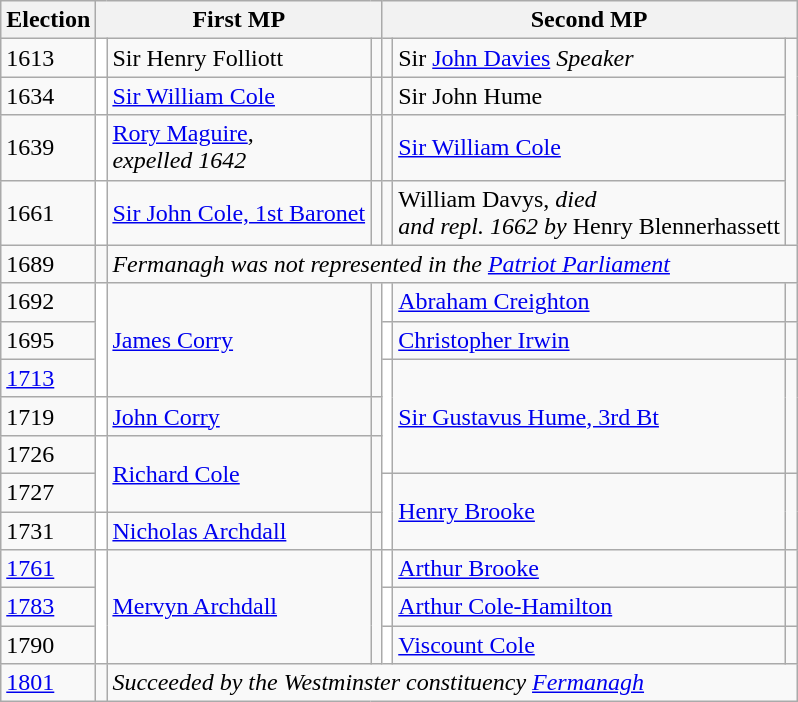<table class="wikitable">
<tr>
<th>Election</th>
<th colspan=3>First MP</th>
<th colspan=3>Second MP</th>
</tr>
<tr>
<td>1613</td>
<td style="background-color: white"></td>
<td>Sir Henry Folliott</td>
<td></td>
<td></td>
<td>Sir <a href='#'>John Davies</a> <em>Speaker</em></td>
</tr>
<tr>
<td>1634</td>
<td style="background-color: white"></td>
<td><a href='#'>Sir William Cole</a></td>
<td></td>
<td></td>
<td>Sir John Hume</td>
</tr>
<tr>
<td>1639</td>
<td style="background-color: white"></td>
<td><a href='#'>Rory Maguire</a>, <br><em>expelled 1642</em></td>
<td></td>
<td></td>
<td><a href='#'>Sir William Cole</a></td>
</tr>
<tr>
<td>1661</td>
<td style="background-color: white"></td>
<td><a href='#'>Sir John Cole, 1st Baronet</a></td>
<td></td>
<td></td>
<td>William Davys, <em>died <br> and repl. 1662 by</em> Henry Blennerhassett</td>
</tr>
<tr>
<td>1689</td>
<td></td>
<td colspan="5"><em>Fermanagh was not represented in the <a href='#'>Patriot Parliament</a></em></td>
</tr>
<tr>
<td>1692</td>
<td rowspan="3" style="background-color: white"></td>
<td rowspan="3"><a href='#'>James Corry</a></td>
<td rowspan="3"></td>
<td style="background-color: white"></td>
<td><a href='#'>Abraham Creighton</a></td>
<td></td>
</tr>
<tr>
<td>1695</td>
<td style="background-color: white"></td>
<td><a href='#'>Christopher Irwin</a></td>
<td></td>
</tr>
<tr>
<td><a href='#'>1713</a></td>
<td rowspan="3" style="background-color: white"></td>
<td rowspan="3"><a href='#'>Sir Gustavus Hume, 3rd Bt</a></td>
<td rowspan="3"></td>
</tr>
<tr>
<td>1719</td>
<td style="background-color: white"></td>
<td><a href='#'>John Corry</a></td>
<td></td>
</tr>
<tr>
<td>1726</td>
<td rowspan="2" style="background-color: white"></td>
<td rowspan="2"><a href='#'>Richard Cole</a></td>
<td rowspan="2"></td>
</tr>
<tr>
<td>1727</td>
<td rowspan="2" style="background-color: white"></td>
<td rowspan="2"><a href='#'>Henry Brooke</a></td>
<td rowspan="2"></td>
</tr>
<tr>
<td>1731</td>
<td style="background-color: white"></td>
<td><a href='#'>Nicholas Archdall</a></td>
<td></td>
</tr>
<tr>
<td><a href='#'>1761</a></td>
<td rowspan="3" style="background-color: white"></td>
<td rowspan="3"><a href='#'>Mervyn Archdall</a></td>
<td rowspan="3"></td>
<td style="background-color: white"></td>
<td><a href='#'>Arthur Brooke</a></td>
<td></td>
</tr>
<tr>
<td><a href='#'>1783</a></td>
<td style="background-color: white"></td>
<td><a href='#'>Arthur Cole-Hamilton</a></td>
<td></td>
</tr>
<tr>
<td>1790</td>
<td style="background-color: white"></td>
<td><a href='#'>Viscount Cole</a></td>
<td></td>
</tr>
<tr>
<td><a href='#'>1801</a></td>
<td></td>
<td colspan="5"><em>Succeeded by the Westminster constituency <a href='#'>Fermanagh</a></em></td>
</tr>
</table>
